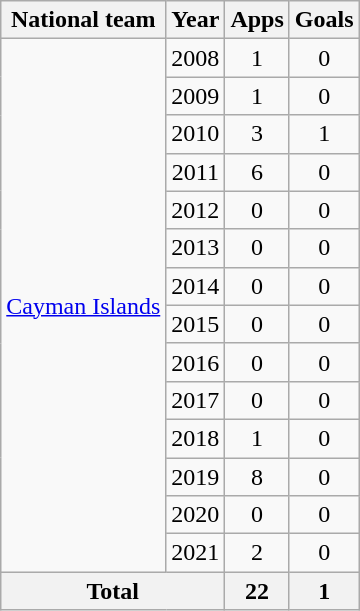<table class="wikitable" style="text-align:center">
<tr>
<th>National team</th>
<th>Year</th>
<th>Apps</th>
<th>Goals</th>
</tr>
<tr>
<td rowspan="14"><a href='#'>Cayman Islands</a></td>
<td>2008</td>
<td>1</td>
<td>0</td>
</tr>
<tr>
<td>2009</td>
<td>1</td>
<td>0</td>
</tr>
<tr>
<td>2010</td>
<td>3</td>
<td>1</td>
</tr>
<tr>
<td>2011</td>
<td>6</td>
<td>0</td>
</tr>
<tr>
<td>2012</td>
<td>0</td>
<td>0</td>
</tr>
<tr>
<td>2013</td>
<td>0</td>
<td>0</td>
</tr>
<tr>
<td>2014</td>
<td>0</td>
<td>0</td>
</tr>
<tr>
<td>2015</td>
<td>0</td>
<td>0</td>
</tr>
<tr>
<td>2016</td>
<td>0</td>
<td>0</td>
</tr>
<tr>
<td>2017</td>
<td>0</td>
<td>0</td>
</tr>
<tr>
<td>2018</td>
<td>1</td>
<td>0</td>
</tr>
<tr>
<td>2019</td>
<td>8</td>
<td>0</td>
</tr>
<tr>
<td>2020</td>
<td>0</td>
<td>0</td>
</tr>
<tr>
<td>2021</td>
<td>2</td>
<td>0</td>
</tr>
<tr>
<th colspan="2">Total</th>
<th>22</th>
<th>1</th>
</tr>
</table>
